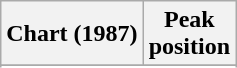<table class="wikitable plainrowheaders" style="text-align:center">
<tr>
<th scope="col">Chart (1987)</th>
<th scope="col">Peak<br>position</th>
</tr>
<tr>
</tr>
<tr>
</tr>
<tr>
</tr>
</table>
